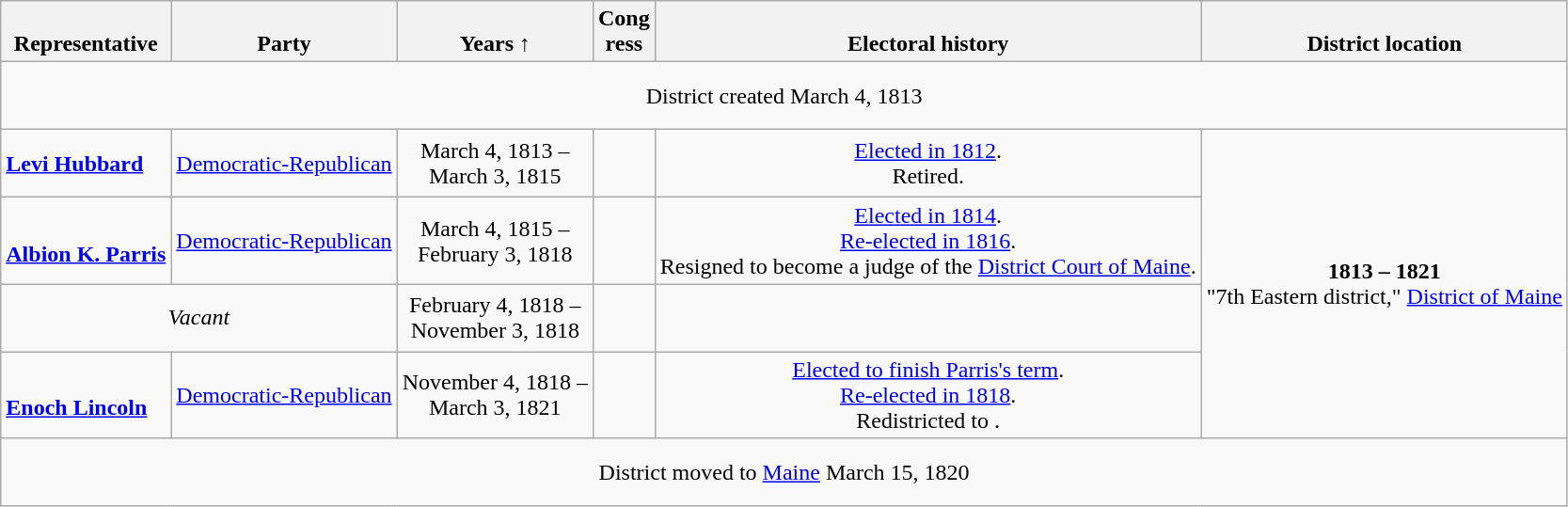<table class=wikitable style="text-align:center">
<tr valign=bottom>
<th>Representative</th>
<th>Party</th>
<th>Years ↑</th>
<th>Cong<br>ress</th>
<th>Electoral history</th>
<th>District location</th>
</tr>
<tr style="height:3em">
<td colspan=6>District created March 4, 1813</td>
</tr>
<tr style="height:3em">
<td align=left><strong><a href='#'>Levi Hubbard</a></strong><br></td>
<td><a href='#'>Democratic-Republican</a></td>
<td nowrap>March 4, 1813 –<br>March 3, 1815</td>
<td></td>
<td><a href='#'>Elected in 1812</a>.<br>Retired.</td>
<td rowspan=4><strong>1813 – 1821</strong><br>"7th Eastern district," <a href='#'>District of Maine</a></td>
</tr>
<tr style="height:3em">
<td align=left><br><strong><a href='#'>Albion K. Parris</a></strong><br></td>
<td><a href='#'>Democratic-Republican</a></td>
<td nowrap>March 4, 1815 –<br>February 3, 1818</td>
<td></td>
<td><a href='#'>Elected in 1814</a>.<br><a href='#'>Re-elected in 1816</a>.<br>Resigned to become a judge of the <a href='#'>District Court of Maine</a>.</td>
</tr>
<tr style="height:3em">
<td colspan=2><em>Vacant</em></td>
<td nowrap>February 4, 1818 –<br>November 3, 1818</td>
<td></td>
</tr>
<tr style="height:3em">
<td align=left><br><strong><a href='#'>Enoch Lincoln</a></strong><br></td>
<td><a href='#'>Democratic-Republican</a></td>
<td nowrap>November 4, 1818 –<br>March 3, 1821</td>
<td></td>
<td><a href='#'>Elected to finish Parris's term</a>.<br><a href='#'>Re-elected in 1818</a>.<br>Redistricted to .</td>
</tr>
<tr style="height:3em">
<td colspan=6>District moved to <a href='#'>Maine</a> March 15, 1820</td>
</tr>
</table>
